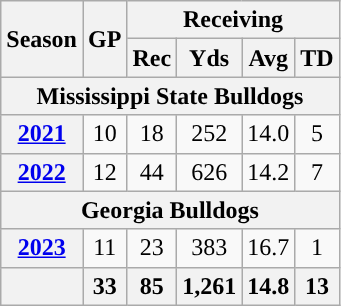<table class="wikitable" style="text-align:center;">
<tr>
<th rowspan="2">Season</th>
<th rowspan="2">GP</th>
<th colspan="4">Receiving</th>
</tr>
<tr>
<th>Rec</th>
<th>Yds</th>
<th>Avg</th>
<th>TD</th>
</tr>
<tr>
<th colspan="11">Mississippi State Bulldogs</th>
</tr>
<tr>
<th><a href='#'>2021</a></th>
<td>10</td>
<td>18</td>
<td>252</td>
<td>14.0</td>
<td>5</td>
</tr>
<tr>
<th><a href='#'>2022</a></th>
<td>12</td>
<td>44</td>
<td>626</td>
<td>14.2</td>
<td>7</td>
</tr>
<tr>
<th colspan="11">Georgia Bulldogs</th>
</tr>
<tr>
<th><a href='#'>2023</a></th>
<td>11</td>
<td>23</td>
<td>383</td>
<td>16.7</td>
<td>1</td>
</tr>
<tr>
<th></th>
<th>33</th>
<th>85</th>
<th>1,261</th>
<th>14.8</th>
<th>13</th>
</tr>
</table>
